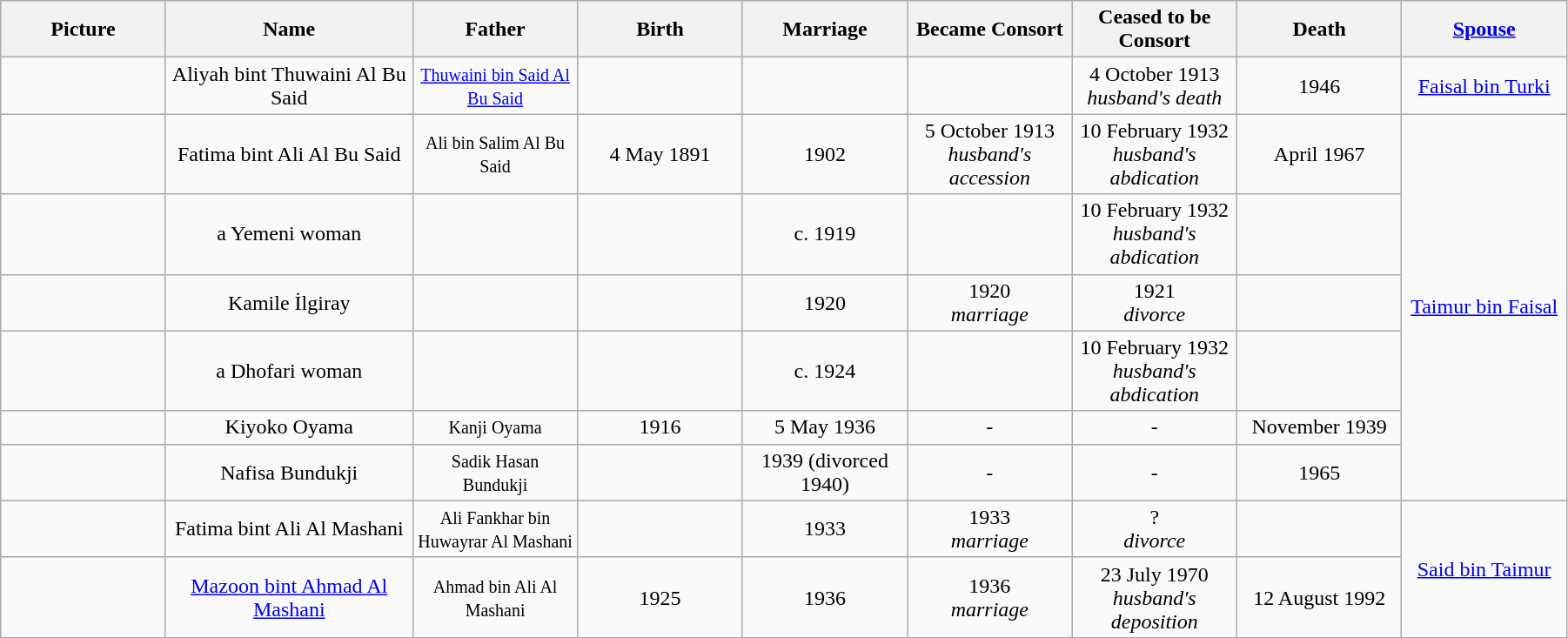<table width=95% class="wikitable">
<tr>
<th width = "10%">Picture</th>
<th width = "15%">Name</th>
<th width = "10%">Father</th>
<th width = "10%">Birth</th>
<th width = "10%">Marriage</th>
<th width = "10%">Became Consort</th>
<th width = "10%">Ceased to be Consort</th>
<th width = "10%">Death</th>
<th width = "10%"><a href='#'>Spouse</a></th>
</tr>
<tr>
<td align="center"></td>
<td align="center">Aliyah bint Thuwaini Al Bu Said</td>
<td align="center"><small><a href='#'>Thuwaini bin Said Al Bu Said</a></small></td>
<td align="center"></td>
<td align="center"></td>
<td align="center"></td>
<td align="center">4 October 1913<br><em>husband's death</em></td>
<td align="center">1946</td>
<td align="center"><a href='#'>Faisal bin Turki</a></td>
</tr>
<tr>
<td align="center"></td>
<td align="center">Fatima bint Ali Al Bu Said</td>
<td align="center"><small>Ali bin Salim Al Bu Said</small></td>
<td align="center">4 May 1891</td>
<td align="center">1902</td>
<td align="center">5 October 1913<br><em>husband's accession</em></td>
<td align="center">10 February 1932<br><em>husband's abdication</em></td>
<td align="center">April 1967</td>
<td align="center" rowspan="6"><a href='#'>Taimur bin Faisal</a></td>
</tr>
<tr>
<td align="center"></td>
<td align="center">a Yemeni woman</td>
<td align="center"></td>
<td align="center"></td>
<td align="center">c. 1919</td>
<td align="center"></td>
<td align="center">10 February 1932<br><em>husband's abdication</em></td>
<td align="center"></td>
</tr>
<tr>
<td align="center"></td>
<td align="center">Kamile İlgiray</td>
<td align="center"></td>
<td align="center"></td>
<td align="center">1920</td>
<td align="center">1920<br><em>marriage</em></td>
<td align="center">1921<br><em>divorce</em></td>
<td align="center"></td>
</tr>
<tr>
<td align="center"></td>
<td align="center">a Dhofari woman</td>
<td align="center"></td>
<td align="center"></td>
<td align="center">c. 1924</td>
<td align="center"></td>
<td align="center">10 February 1932<br><em>husband's abdication</em></td>
<td align="center"></td>
</tr>
<tr>
<td align="center"></td>
<td align="center">Kiyoko Oyama</td>
<td align="center"><small> Kanji Oyama</small></td>
<td align="center">1916</td>
<td align="center">5 May 1936</td>
<td align="center">-</td>
<td align="center">-</td>
<td align="center">November 1939</td>
</tr>
<tr>
<td align="center"></td>
<td align="center">Nafisa Bundukji</td>
<td align="center"><small> Sadik Hasan Bundukji</small></td>
<td align="center"></td>
<td align="center">1939 (divorced 1940)</td>
<td align="center">-</td>
<td align="center">-</td>
<td align="center">1965</td>
</tr>
<tr>
<td align="center"></td>
<td align="center">Fatima bint Ali Al Mashani</td>
<td align="center"><small>Ali Fankhar bin Huwayrar Al Mashani</small></td>
<td align="center"></td>
<td align="center">1933</td>
<td align="center">1933<br><em>marriage</em></td>
<td align="center">?<br><em>divorce</em></td>
<td align="center"></td>
<td align="center" rowspan="2"><a href='#'>Said bin Taimur</a></td>
</tr>
<tr>
<td align="center"></td>
<td align="center"><a href='#'>Mazoon bint Ahmad Al Mashani</a></td>
<td align="center"><small>Ahmad bin Ali Al Mashani</small></td>
<td align="center">1925</td>
<td align="center">1936</td>
<td align="center">1936<br><em>marriage</em></td>
<td align="center">23 July 1970<br><em>husband's deposition</em></td>
<td align="center">12 August 1992</td>
</tr>
<tr>
</tr>
</table>
